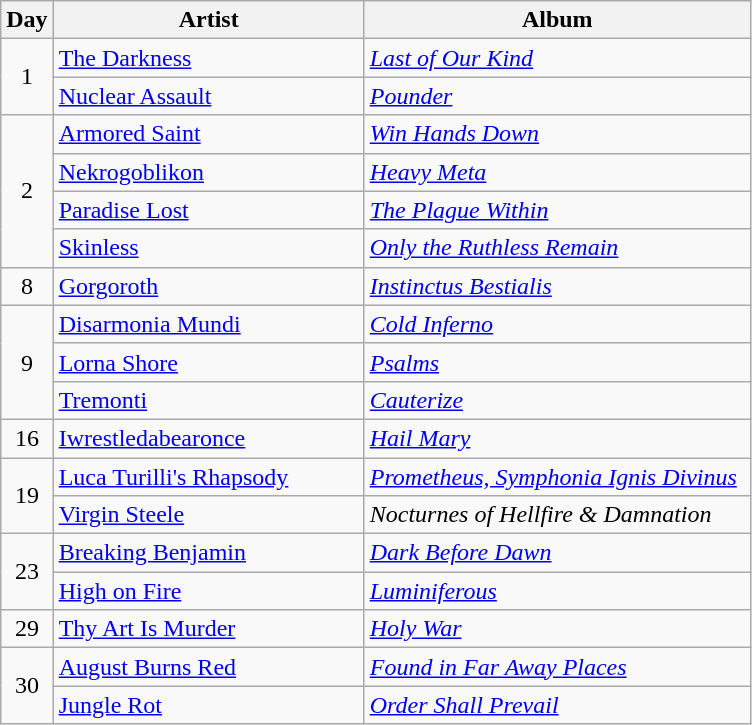<table class="wikitable">
<tr>
<th style="width:20px;">Day</th>
<th style="width:200px;">Artist</th>
<th style="width:250px;">Album</th>
</tr>
<tr>
<td style="text-align:center;" rowspan="2">1</td>
<td><a href='#'>The Darkness</a></td>
<td><em><a href='#'>Last of Our Kind</a></em></td>
</tr>
<tr>
<td><a href='#'>Nuclear Assault</a></td>
<td><em><a href='#'>Pounder</a></em></td>
</tr>
<tr>
<td rowspan="4" style="text-align:center;">2</td>
<td><a href='#'>Armored Saint</a></td>
<td><em><a href='#'>Win Hands Down</a></em></td>
</tr>
<tr>
<td><a href='#'>Nekrogoblikon</a></td>
<td><em><a href='#'>Heavy Meta</a></em></td>
</tr>
<tr>
<td><a href='#'>Paradise Lost</a></td>
<td><em><a href='#'>The Plague Within</a></em></td>
</tr>
<tr>
<td><a href='#'>Skinless</a></td>
<td><em><a href='#'>Only the Ruthless Remain</a></em></td>
</tr>
<tr>
<td style="text-align:center;">8</td>
<td><a href='#'>Gorgoroth</a></td>
<td><em><a href='#'>Instinctus Bestialis</a></em></td>
</tr>
<tr>
<td rowspan="3" style="text-align:center;">9</td>
<td><a href='#'>Disarmonia Mundi</a></td>
<td><em><a href='#'>Cold Inferno</a></em></td>
</tr>
<tr>
<td><a href='#'>Lorna Shore</a></td>
<td><em><a href='#'>Psalms</a></em></td>
</tr>
<tr>
<td><a href='#'>Tremonti</a></td>
<td><em><a href='#'>Cauterize</a></em></td>
</tr>
<tr>
<td style="text-align:center;">16</td>
<td><a href='#'>Iwrestledabearonce</a></td>
<td><em><a href='#'>Hail Mary</a></em></td>
</tr>
<tr>
<td style="text-align:center;" rowspan="2">19</td>
<td><a href='#'>Luca Turilli's Rhapsody</a></td>
<td><em><a href='#'>Prometheus, Symphonia Ignis Divinus</a></em></td>
</tr>
<tr>
<td><a href='#'>Virgin Steele</a></td>
<td><em>Nocturnes of Hellfire & Damnation</em></td>
</tr>
<tr>
<td style="text-align:center;" rowspan="2">23</td>
<td><a href='#'>Breaking Benjamin</a></td>
<td><em><a href='#'>Dark Before Dawn</a></em></td>
</tr>
<tr>
<td><a href='#'>High on Fire</a></td>
<td><em><a href='#'>Luminiferous</a></em></td>
</tr>
<tr>
<td style="text-align:center;">29</td>
<td><a href='#'>Thy Art Is Murder</a></td>
<td><em><a href='#'>Holy War</a></em></td>
</tr>
<tr>
<td style="text-align:center;" rowspan="2">30</td>
<td><a href='#'>August Burns Red</a></td>
<td><em><a href='#'>Found in Far Away Places</a></em></td>
</tr>
<tr>
<td><a href='#'>Jungle Rot</a></td>
<td><em><a href='#'>Order Shall Prevail</a></em></td>
</tr>
</table>
